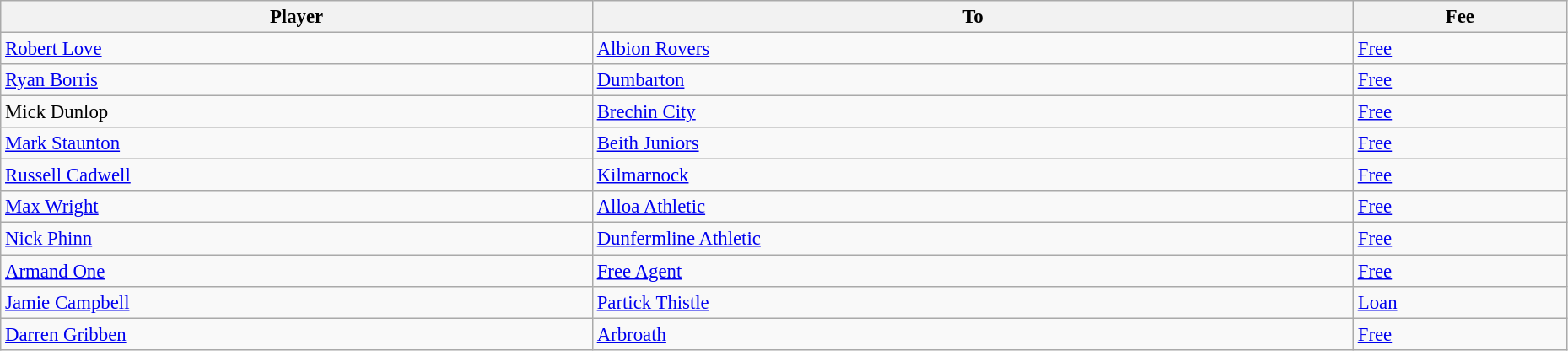<table class="wikitable" style="text-align:center; font-size:95%;width:98%; text-align:left">
<tr>
<th>Player</th>
<th>To</th>
<th>Fee</th>
</tr>
<tr>
<td> <a href='#'>Robert Love</a></td>
<td> <a href='#'>Albion Rovers</a></td>
<td><a href='#'>Free</a></td>
</tr>
<tr>
<td> <a href='#'>Ryan Borris</a></td>
<td> <a href='#'>Dumbarton</a></td>
<td><a href='#'>Free</a></td>
</tr>
<tr>
<td> Mick Dunlop</td>
<td> <a href='#'>Brechin City</a></td>
<td><a href='#'>Free</a></td>
</tr>
<tr>
<td> <a href='#'>Mark Staunton</a></td>
<td> <a href='#'>Beith Juniors</a></td>
<td><a href='#'>Free</a></td>
</tr>
<tr>
<td> <a href='#'>Russell Cadwell</a></td>
<td> <a href='#'>Kilmarnock</a></td>
<td><a href='#'>Free</a></td>
</tr>
<tr>
<td> <a href='#'>Max Wright</a></td>
<td> <a href='#'>Alloa Athletic</a></td>
<td><a href='#'>Free</a></td>
</tr>
<tr>
<td> <a href='#'>Nick Phinn</a></td>
<td> <a href='#'>Dunfermline Athletic</a></td>
<td><a href='#'>Free</a></td>
</tr>
<tr>
<td> <a href='#'>Armand One</a></td>
<td><a href='#'>Free Agent</a></td>
<td><a href='#'>Free</a></td>
</tr>
<tr>
<td> <a href='#'>Jamie Campbell</a></td>
<td> <a href='#'>Partick Thistle</a></td>
<td><a href='#'>Loan</a></td>
</tr>
<tr>
<td> <a href='#'>Darren Gribben</a></td>
<td> <a href='#'>Arbroath</a></td>
<td><a href='#'>Free</a></td>
</tr>
</table>
